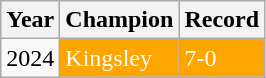<table class=wikitable>
<tr>
<th>Year</th>
<th>Champion</th>
<th>Record</th>
</tr>
<tr>
<td>2024</td>
<td !align=center style="background:orange;color:white">Kingsley</td>
<td !align=center style="background:orange;color:white">7-0</td>
</tr>
</table>
